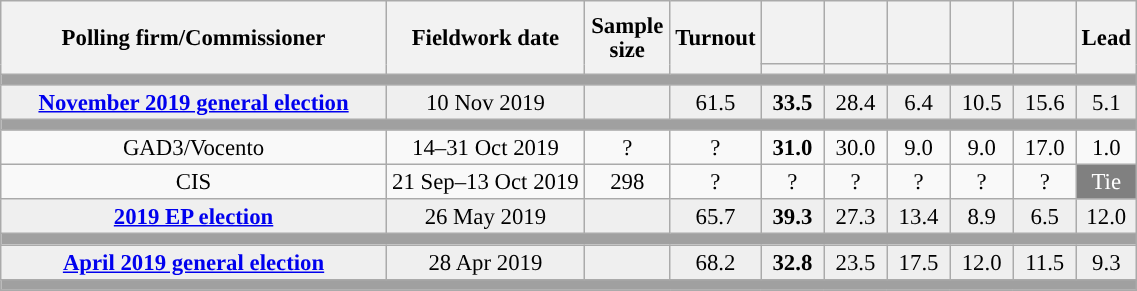<table class="wikitable collapsible collapsed" style="text-align:center; font-size:95%; line-height:16px;">
<tr style="height:42px;">
<th style="width:250px;" rowspan="2">Polling firm/Commissioner</th>
<th style="width:125px;" rowspan="2">Fieldwork date</th>
<th style="width:50px;" rowspan="2">Sample size</th>
<th style="width:45px;" rowspan="2">Turnout</th>
<th style="width:35px;"></th>
<th style="width:35px;"></th>
<th style="width:35px;"></th>
<th style="width:35px;"></th>
<th style="width:35px;"></th>
<th style="width:30px;" rowspan="2">Lead</th>
</tr>
<tr>
<th style="color:inherit;background:"></th>
<th style="color:inherit;background:"></th>
<th style="color:inherit;background:"></th>
<th style="color:inherit;background:"></th>
<th style="color:inherit;background:"></th>
</tr>
<tr>
<td colspan="10" style="background:#A0A0A0"></td>
</tr>
<tr style="background:#EFEFEF;">
<td><strong><a href='#'>November 2019 general election</a></strong></td>
<td>10 Nov 2019</td>
<td></td>
<td>61.5</td>
<td><strong>33.5</strong><br></td>
<td>28.4<br></td>
<td>6.4<br></td>
<td>10.5<br></td>
<td>15.6<br></td>
<td style="background:">5.1</td>
</tr>
<tr>
<td colspan="10" style="background:#A0A0A0"></td>
</tr>
<tr>
<td>GAD3/Vocento</td>
<td>14–31 Oct 2019</td>
<td>?</td>
<td>?</td>
<td><strong>31.0</strong><br></td>
<td>30.0<br></td>
<td>9.0<br></td>
<td>9.0<br></td>
<td>17.0<br></td>
<td style="background:">1.0</td>
</tr>
<tr>
<td>CIS</td>
<td>21 Sep–13 Oct 2019</td>
<td>298</td>
<td>?</td>
<td>?<br></td>
<td>?<br></td>
<td>?<br></td>
<td>?<br></td>
<td>?<br></td>
<td style="background:gray;color:white;">Tie</td>
</tr>
<tr style="background:#EFEFEF;">
<td><strong><a href='#'>2019 EP election</a></strong></td>
<td>26 May 2019</td>
<td></td>
<td>65.7</td>
<td><strong>39.3</strong><br></td>
<td>27.3<br></td>
<td>13.4<br></td>
<td>8.9<br></td>
<td>6.5<br></td>
<td style="background:">12.0</td>
</tr>
<tr>
<td colspan="10" style="background:#A0A0A0"></td>
</tr>
<tr style="background:#EFEFEF;">
<td><strong><a href='#'>April 2019 general election</a></strong></td>
<td>28 Apr 2019</td>
<td></td>
<td>68.2</td>
<td><strong>32.8</strong><br></td>
<td>23.5<br></td>
<td>17.5<br></td>
<td>12.0<br></td>
<td>11.5<br></td>
<td style="background:">9.3</td>
</tr>
<tr>
<td colspan="10" style="background:#A0A0A0"></td>
</tr>
<tr>
</tr>
</table>
